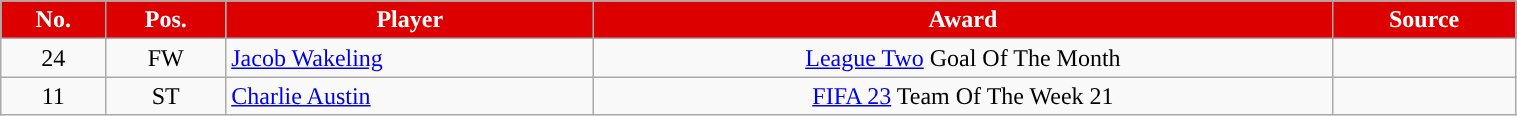<table class="wikitable" style="text-align:center;width:80%;">
<tr>
<th style="background:#DD0000;color:#fff;">No.</th>
<th style="background:#DD0000;color:#fff;">Pos.</th>
<th style="background:#DD0000;color:#fff;">Player</th>
<th style="background:#DD0000;color:#fff;">Award</th>
<th style="background:#DD0000;color:#fff;">Source</th>
</tr>
<tr>
<td rowspan=1>24</td>
<td rowspan=1>FW</td>
<td rowspan=1; align=left> <a href='#'>Jacob Wakeling</a></td>
<td><a href='#'>League Two</a> Goal Of The Month</td>
<td></td>
</tr>
<tr>
<td rowspan=1>11</td>
<td rowspan=1>ST</td>
<td rowspan=1; align=left> <a href='#'>Charlie Austin</a></td>
<td><a href='#'>FIFA 23</a> Team Of The Week 21</td>
<td></td>
</tr>
</table>
